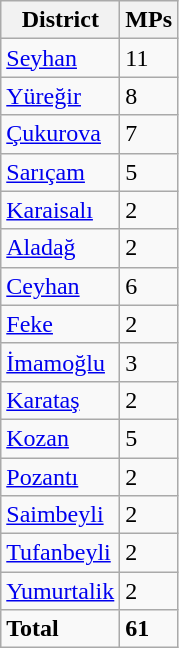<table class="sortable wikitable">
<tr>
<th>District</th>
<th>MPs</th>
</tr>
<tr>
<td><a href='#'>Seyhan</a></td>
<td>11</td>
</tr>
<tr>
<td><a href='#'>Yüreğir</a></td>
<td>8</td>
</tr>
<tr>
<td><a href='#'>Çukurova</a></td>
<td>7</td>
</tr>
<tr>
<td><a href='#'>Sarıçam</a></td>
<td>5</td>
</tr>
<tr>
<td><a href='#'>Karaisalı</a></td>
<td>2</td>
</tr>
<tr>
<td><a href='#'>Aladağ</a></td>
<td>2</td>
</tr>
<tr>
<td><a href='#'>Ceyhan</a></td>
<td>6</td>
</tr>
<tr>
<td><a href='#'>Feke</a></td>
<td>2</td>
</tr>
<tr>
<td><a href='#'>İmamoğlu</a></td>
<td>3</td>
</tr>
<tr>
<td><a href='#'>Karataş</a></td>
<td>2</td>
</tr>
<tr>
<td><a href='#'>Kozan</a></td>
<td>5</td>
</tr>
<tr>
<td><a href='#'>Pozantı</a></td>
<td>2</td>
</tr>
<tr>
<td><a href='#'>Saimbeyli</a></td>
<td>2</td>
</tr>
<tr>
<td><a href='#'>Tufanbeyli</a></td>
<td>2</td>
</tr>
<tr>
<td><a href='#'>Yumurtalik</a></td>
<td>2</td>
</tr>
<tr>
<td><strong>Total</strong></td>
<td><strong>61</strong></td>
</tr>
</table>
